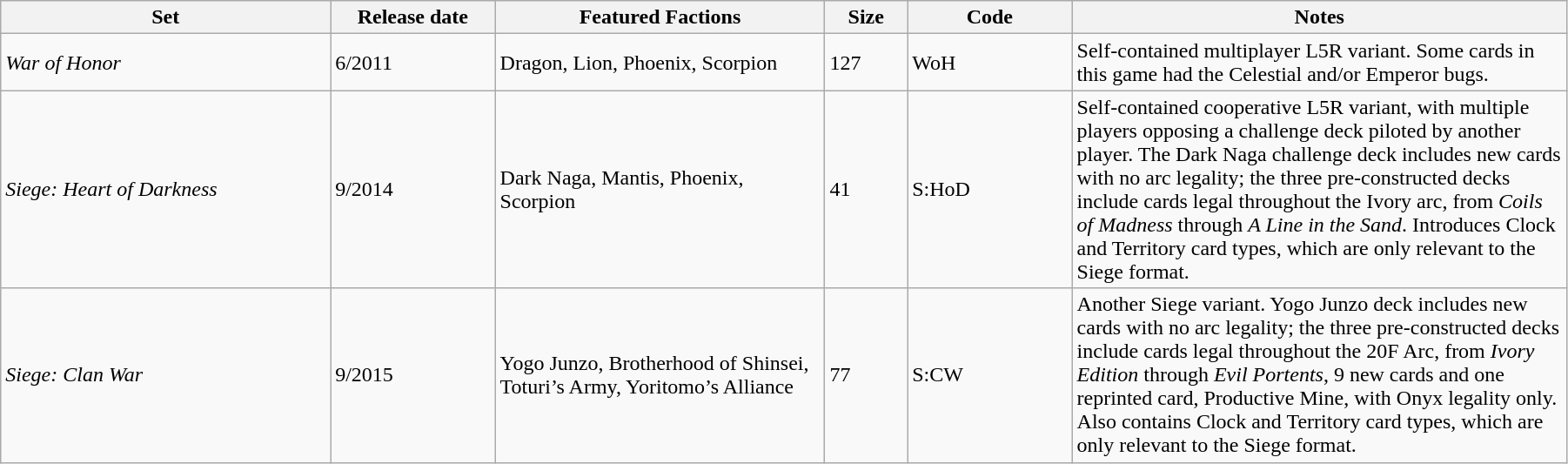<table class="wikitable" width="95%" align="center">
<tr>
<th width="20%">Set</th>
<th width="10%">Release date</th>
<th width="20%">Featured Factions</th>
<th width="5%">Size</th>
<th width="10%">Code</th>
<th width="30%">Notes</th>
</tr>
<tr>
<td><em>War of Honor</em></td>
<td>6/2011</td>
<td>Dragon, Lion, Phoenix, Scorpion</td>
<td>127</td>
<td>WoH</td>
<td>Self-contained multiplayer L5R variant. Some cards in this game had the Celestial and/or Emperor bugs.</td>
</tr>
<tr>
<td><em>Siege: Heart of Darkness</em></td>
<td>9/2014</td>
<td>Dark Naga, Mantis, Phoenix, Scorpion</td>
<td>41</td>
<td>S:HoD</td>
<td>Self-contained cooperative L5R variant, with multiple players opposing a challenge deck piloted by another player.  The Dark Naga challenge deck includes new cards with no arc legality; the three pre-constructed decks include cards legal throughout the Ivory arc, from <em>Coils of Madness</em> through <em>A Line in the Sand</em>.  Introduces Clock and Territory card types, which are only relevant to the Siege format.</td>
</tr>
<tr>
<td><em>Siege: Clan War</em></td>
<td>9/2015</td>
<td>Yogo Junzo, Brotherhood of Shinsei, Toturi’s Army, Yoritomo’s Alliance</td>
<td>77</td>
<td>S:CW</td>
<td>Another Siege variant. Yogo Junzo deck includes new cards with no arc legality; the three pre-constructed decks include cards legal throughout the 20F Arc, from <em>Ivory Edition</em> through <em>Evil Portents</em>, 9 new cards and one reprinted card, Productive Mine, with Onyx legality only. Also contains Clock and Territory card types, which are only relevant to the Siege format.</td>
</tr>
</table>
